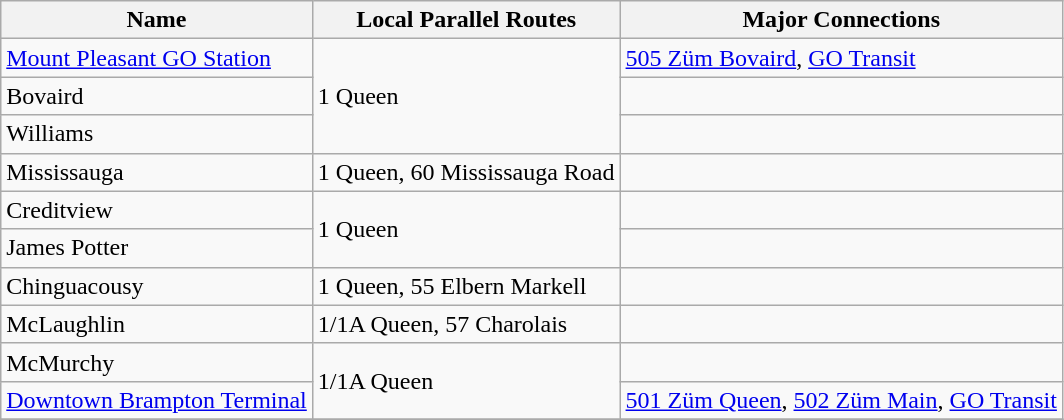<table class="wikitable">
<tr>
<th>Name</th>
<th>Local Parallel Routes</th>
<th>Major Connections</th>
</tr>
<tr>
<td><a href='#'>Mount Pleasant GO Station</a></td>
<td rowspan="3">1 Queen</td>
<td><a href='#'>505 Züm Bovaird</a>, <a href='#'>GO Transit</a></td>
</tr>
<tr>
<td>Bovaird</td>
<td></td>
</tr>
<tr>
<td>Williams</td>
<td></td>
</tr>
<tr>
<td>Mississauga</td>
<td>1 Queen, 60 Mississauga Road</td>
<td></td>
</tr>
<tr>
<td>Creditview</td>
<td rowspan="2">1 Queen</td>
<td></td>
</tr>
<tr>
<td>James Potter</td>
<td></td>
</tr>
<tr>
<td>Chinguacousy</td>
<td>1 Queen, 55 Elbern Markell</td>
<td></td>
</tr>
<tr>
<td>McLaughlin</td>
<td>1/1A Queen, 57 Charolais</td>
<td></td>
</tr>
<tr>
<td>McMurchy</td>
<td rowspan="2">1/1A Queen</td>
<td></td>
</tr>
<tr>
<td><a href='#'>Downtown Brampton Terminal</a></td>
<td><a href='#'>501 Züm Queen</a>,  <a href='#'>502 Züm Main</a>, <a href='#'>GO Transit</a></td>
</tr>
<tr>
</tr>
</table>
